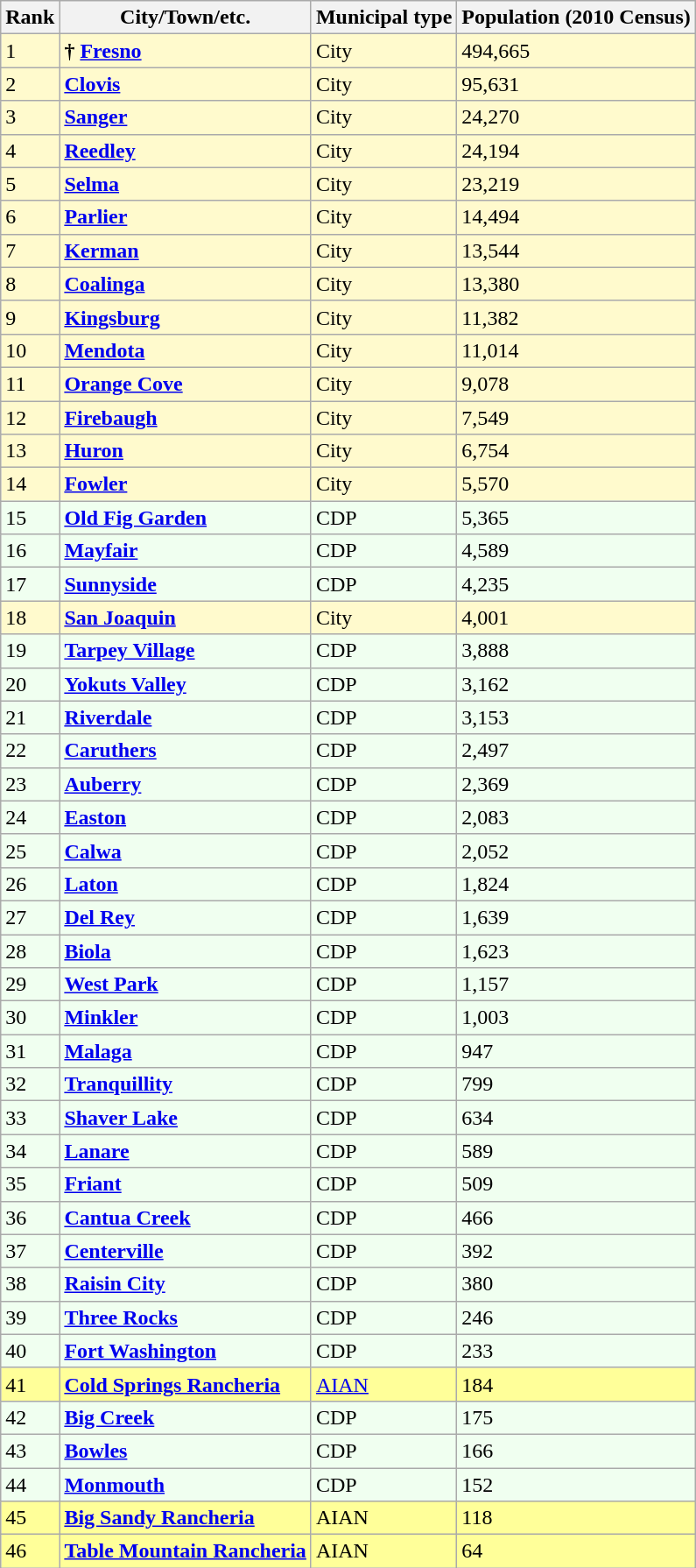<table class="wikitable sortable">
<tr>
<th>Rank</th>
<th>City/Town/etc.</th>
<th>Municipal type</th>
<th>Population (2010 Census)</th>
</tr>
<tr style="background:#fffacd;">
<td>1</td>
<td><strong>†</strong> <strong><a href='#'>Fresno</a></strong></td>
<td>City</td>
<td>494,665</td>
</tr>
<tr style="background:#fffacd;">
<td>2</td>
<td><strong><a href='#'>Clovis</a></strong></td>
<td>City</td>
<td>95,631</td>
</tr>
<tr style="background:#fffacd;">
<td>3</td>
<td><strong><a href='#'>Sanger</a></strong></td>
<td>City</td>
<td>24,270</td>
</tr>
<tr style="background:#fffacd;">
<td>4</td>
<td><strong><a href='#'>Reedley</a></strong></td>
<td>City</td>
<td>24,194</td>
</tr>
<tr style="background:#fffacd;">
<td>5</td>
<td><strong><a href='#'>Selma</a></strong></td>
<td>City</td>
<td>23,219</td>
</tr>
<tr style="background:#fffacd;">
<td>6</td>
<td><strong><a href='#'>Parlier</a></strong></td>
<td>City</td>
<td>14,494</td>
</tr>
<tr style="background:#fffacd;">
<td>7</td>
<td><strong><a href='#'>Kerman</a></strong></td>
<td>City</td>
<td>13,544</td>
</tr>
<tr style="background:#fffacd;">
<td>8</td>
<td><strong><a href='#'>Coalinga</a></strong></td>
<td>City</td>
<td>13,380</td>
</tr>
<tr style="background:#fffacd;">
<td>9</td>
<td><strong><a href='#'>Kingsburg</a></strong></td>
<td>City</td>
<td>11,382</td>
</tr>
<tr style="background:#fffacd;">
<td>10</td>
<td><strong><a href='#'>Mendota</a></strong></td>
<td>City</td>
<td>11,014</td>
</tr>
<tr style="background:#fffacd;">
<td>11</td>
<td><strong><a href='#'>Orange Cove</a></strong></td>
<td>City</td>
<td>9,078</td>
</tr>
<tr style="background:#fffacd;">
<td>12</td>
<td><strong><a href='#'>Firebaugh</a></strong></td>
<td>City</td>
<td>7,549</td>
</tr>
<tr style="background:#fffacd;">
<td>13</td>
<td><strong><a href='#'>Huron</a></strong></td>
<td>City</td>
<td>6,754</td>
</tr>
<tr style="background:#fffacd;">
<td>14</td>
<td><strong><a href='#'>Fowler</a></strong></td>
<td>City</td>
<td>5,570</td>
</tr>
<tr style="background:honeyDew;">
<td>15</td>
<td><strong><a href='#'>Old Fig Garden</a></strong></td>
<td>CDP</td>
<td>5,365</td>
</tr>
<tr style="background:honeyDew;">
<td>16</td>
<td><strong><a href='#'>Mayfair</a></strong></td>
<td>CDP</td>
<td>4,589</td>
</tr>
<tr style="background:honeyDew;">
<td>17</td>
<td><strong><a href='#'>Sunnyside</a></strong></td>
<td>CDP</td>
<td>4,235</td>
</tr>
<tr style="background:#fffacd;">
<td>18</td>
<td><strong><a href='#'>San Joaquin</a></strong></td>
<td>City</td>
<td>4,001</td>
</tr>
<tr style="background:honeyDew;">
<td>19</td>
<td><strong><a href='#'>Tarpey Village</a></strong></td>
<td>CDP</td>
<td>3,888</td>
</tr>
<tr style="background:honeyDew;">
<td>20</td>
<td><strong><a href='#'>Yokuts Valley</a></strong></td>
<td>CDP</td>
<td>3,162</td>
</tr>
<tr style="background:honeyDew;">
<td>21</td>
<td><strong><a href='#'>Riverdale</a></strong></td>
<td>CDP</td>
<td>3,153</td>
</tr>
<tr style="background:honeyDew;">
<td>22</td>
<td><strong><a href='#'>Caruthers</a></strong></td>
<td>CDP</td>
<td>2,497</td>
</tr>
<tr style="background:honeyDew;">
<td>23</td>
<td><strong><a href='#'>Auberry</a></strong></td>
<td>CDP</td>
<td>2,369</td>
</tr>
<tr style="background:honeyDew;">
<td>24</td>
<td><strong><a href='#'>Easton</a></strong></td>
<td>CDP</td>
<td>2,083</td>
</tr>
<tr style="background:honeyDew;">
<td>25</td>
<td><strong><a href='#'>Calwa</a></strong></td>
<td>CDP</td>
<td>2,052</td>
</tr>
<tr style="background:honeyDew;">
<td>26</td>
<td><strong><a href='#'>Laton</a></strong></td>
<td>CDP</td>
<td>1,824</td>
</tr>
<tr style="background:honeyDew;">
<td>27</td>
<td><strong><a href='#'>Del Rey</a></strong></td>
<td>CDP</td>
<td>1,639</td>
</tr>
<tr style="background:honeyDew;">
<td>28</td>
<td><strong><a href='#'>Biola</a></strong></td>
<td>CDP</td>
<td>1,623</td>
</tr>
<tr style="background:honeyDew;">
<td>29</td>
<td><strong><a href='#'>West Park</a></strong></td>
<td>CDP</td>
<td>1,157</td>
</tr>
<tr style="background:honeyDew;">
<td>30</td>
<td><strong><a href='#'>Minkler</a></strong></td>
<td>CDP</td>
<td>1,003</td>
</tr>
<tr style="background:honeyDew;">
<td>31</td>
<td><strong><a href='#'>Malaga</a></strong></td>
<td>CDP</td>
<td>947</td>
</tr>
<tr style="background:honeyDew;">
<td>32</td>
<td><strong><a href='#'>Tranquillity</a></strong></td>
<td>CDP</td>
<td>799</td>
</tr>
<tr style="background:honeyDew;">
<td>33</td>
<td><strong><a href='#'>Shaver Lake</a></strong></td>
<td>CDP</td>
<td>634</td>
</tr>
<tr style="background:honeyDew;">
<td>34</td>
<td><strong><a href='#'>Lanare</a></strong></td>
<td>CDP</td>
<td>589</td>
</tr>
<tr style="background:honeyDew;">
<td>35</td>
<td><strong><a href='#'>Friant</a></strong></td>
<td>CDP</td>
<td>509</td>
</tr>
<tr style="background:honeyDew;">
<td>36</td>
<td><strong><a href='#'>Cantua Creek</a></strong></td>
<td>CDP</td>
<td>466</td>
</tr>
<tr style="background:honeyDew;">
<td>37</td>
<td><strong><a href='#'>Centerville</a></strong></td>
<td>CDP</td>
<td>392</td>
</tr>
<tr style="background:honeyDew;">
<td>38</td>
<td><strong><a href='#'>Raisin City</a></strong></td>
<td>CDP</td>
<td>380</td>
</tr>
<tr style="background:honeyDew;">
<td>39</td>
<td><strong><a href='#'>Three Rocks</a></strong></td>
<td>CDP</td>
<td>246</td>
</tr>
<tr style="background:honeyDew;">
<td>40</td>
<td><strong><a href='#'>Fort Washington</a></strong></td>
<td>CDP</td>
<td>233</td>
</tr>
<tr style="background:#ff9;">
<td>41</td>
<td><strong><a href='#'>Cold Springs Rancheria</a></strong></td>
<td><a href='#'>AIAN</a></td>
<td>184</td>
</tr>
<tr style="background:honeyDew;">
<td>42</td>
<td><strong><a href='#'>Big Creek</a></strong></td>
<td>CDP</td>
<td>175</td>
</tr>
<tr style="background:honeyDew;">
<td>43</td>
<td><strong><a href='#'>Bowles</a></strong></td>
<td>CDP</td>
<td>166</td>
</tr>
<tr style="background:honeyDew;">
<td>44</td>
<td><strong><a href='#'>Monmouth</a></strong></td>
<td>CDP</td>
<td>152</td>
</tr>
<tr style="background:#ff9;">
<td>45</td>
<td><strong><a href='#'>Big Sandy Rancheria</a></strong></td>
<td>AIAN</td>
<td>118</td>
</tr>
<tr style="background:#ff9;">
<td>46</td>
<td><strong><a href='#'>Table Mountain Rancheria</a></strong></td>
<td>AIAN</td>
<td>64</td>
</tr>
</table>
